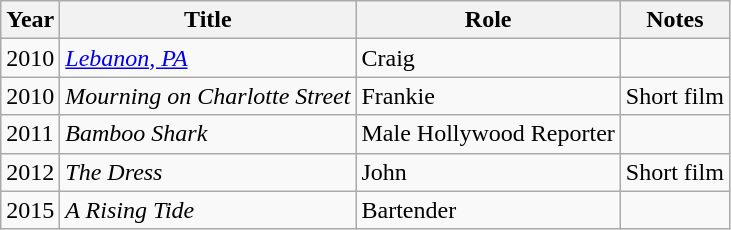<table class="wikitable sortable">
<tr>
<th>Year</th>
<th>Title</th>
<th>Role</th>
<th>Notes</th>
</tr>
<tr>
<td>2010</td>
<td><em><a href='#'>Lebanon, PA</a></em></td>
<td>Craig</td>
<td></td>
</tr>
<tr>
<td>2010</td>
<td><em>Mourning on Charlotte Street</em></td>
<td>Frankie</td>
<td>Short film</td>
</tr>
<tr>
<td>2011</td>
<td><em>Bamboo Shark</em></td>
<td>Male Hollywood Reporter</td>
<td></td>
</tr>
<tr>
<td>2012</td>
<td><em>The Dress</em></td>
<td>John</td>
<td>Short film</td>
</tr>
<tr>
<td>2015</td>
<td><em>A Rising Tide</em></td>
<td>Bartender</td>
<td></td>
</tr>
</table>
